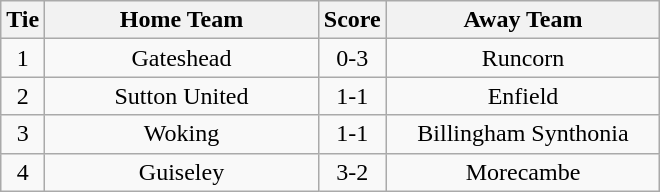<table class="wikitable" style="text-align:center;">
<tr>
<th width=20>Tie</th>
<th width=175>Home Team</th>
<th width=20>Score</th>
<th width=175>Away Team</th>
</tr>
<tr>
<td>1</td>
<td>Gateshead</td>
<td>0-3</td>
<td>Runcorn</td>
</tr>
<tr>
<td>2</td>
<td>Sutton United</td>
<td>1-1</td>
<td>Enfield</td>
</tr>
<tr>
<td>3</td>
<td>Woking</td>
<td>1-1</td>
<td>Billingham Synthonia</td>
</tr>
<tr>
<td>4</td>
<td>Guiseley</td>
<td>3-2</td>
<td>Morecambe</td>
</tr>
</table>
